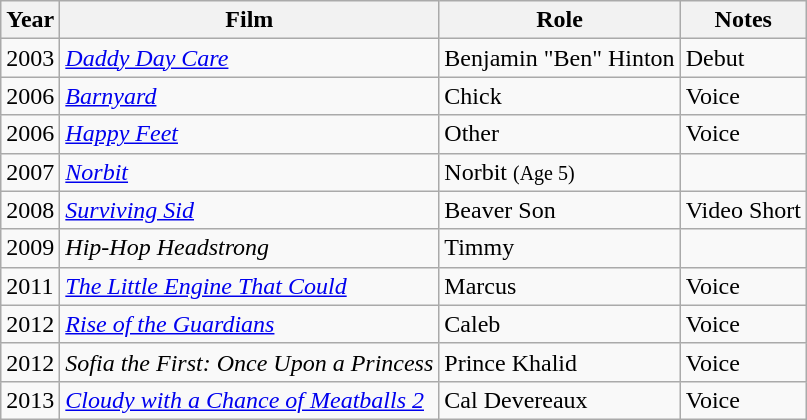<table class="wikitable">
<tr>
<th>Year</th>
<th>Film</th>
<th>Role</th>
<th>Notes</th>
</tr>
<tr>
<td>2003</td>
<td><em><a href='#'>Daddy Day Care</a></em></td>
<td>Benjamin "Ben" Hinton</td>
<td>Debut</td>
</tr>
<tr>
<td>2006</td>
<td><em><a href='#'>Barnyard</a></em></td>
<td>Chick</td>
<td>Voice</td>
</tr>
<tr>
<td>2006</td>
<td><em><a href='#'>Happy Feet</a></em></td>
<td>Other</td>
<td>Voice</td>
</tr>
<tr>
<td>2007</td>
<td><em><a href='#'>Norbit</a></em></td>
<td>Norbit <small>(Age 5)</small></td>
<td></td>
</tr>
<tr>
<td>2008</td>
<td><em><a href='#'>Surviving Sid</a></em></td>
<td>Beaver Son</td>
<td>Video Short</td>
</tr>
<tr>
<td>2009</td>
<td><em>Hip-Hop Headstrong</em></td>
<td>Timmy</td>
<td></td>
</tr>
<tr>
<td>2011</td>
<td><em><a href='#'>The Little Engine That Could</a></em></td>
<td>Marcus</td>
<td>Voice</td>
</tr>
<tr>
<td>2012</td>
<td><em><a href='#'>Rise of the Guardians</a></em></td>
<td>Caleb</td>
<td>Voice</td>
</tr>
<tr>
<td>2012</td>
<td><em>Sofia the First: Once Upon a Princess</em></td>
<td>Prince Khalid</td>
<td>Voice</td>
</tr>
<tr>
<td>2013</td>
<td><em><a href='#'>Cloudy with a Chance of Meatballs 2</a></em></td>
<td>Cal Devereaux</td>
<td>Voice</td>
</tr>
</table>
